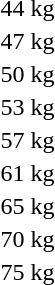<table>
<tr>
<td>44 kg</td>
<td></td>
<td></td>
<td></td>
</tr>
<tr>
<td>47 kg</td>
<td></td>
<td></td>
<td></td>
</tr>
<tr>
<td>50 kg</td>
<td></td>
<td></td>
<td></td>
</tr>
<tr>
<td>53 kg</td>
<td></td>
<td></td>
<td></td>
</tr>
<tr>
<td>57 kg</td>
<td></td>
<td></td>
<td></td>
</tr>
<tr>
<td>61 kg</td>
<td></td>
<td></td>
<td></td>
</tr>
<tr>
<td>65 kg</td>
<td></td>
<td></td>
<td></td>
</tr>
<tr>
<td>70 kg</td>
<td></td>
<td></td>
<td></td>
</tr>
<tr>
<td>75 kg</td>
<td></td>
<td></td>
<td></td>
</tr>
</table>
